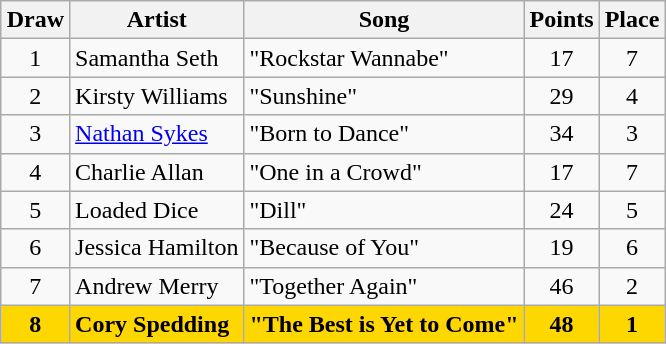<table class="sortable wikitable" style="margin: 1em auto 1em auto; text-align:center">
<tr>
<th scope="col">Draw</th>
<th scope="col">Artist</th>
<th scope="col">Song</th>
<th scope="col">Points</th>
<th scope="col">Place</th>
</tr>
<tr>
<td>1</td>
<td align="left">Samantha Seth</td>
<td align="left">"Rockstar Wannabe"</td>
<td>17</td>
<td>7</td>
</tr>
<tr>
<td>2</td>
<td align="left">Kirsty Williams</td>
<td align="left">"Sunshine"</td>
<td>29</td>
<td>4</td>
</tr>
<tr>
<td>3</td>
<td align="left"><a href='#'>Nathan Sykes</a></td>
<td align="left">"Born to Dance"</td>
<td>34</td>
<td>3</td>
</tr>
<tr>
<td>4</td>
<td align="left">Charlie Allan</td>
<td align="left">"One in a Crowd"</td>
<td>17</td>
<td>7</td>
</tr>
<tr>
<td>5</td>
<td align="left">Loaded Dice</td>
<td align="left">"Dill"</td>
<td>24</td>
<td>5</td>
</tr>
<tr>
<td>6</td>
<td align="left">Jessica Hamilton</td>
<td align="left">"Because of You"</td>
<td>19</td>
<td>6</td>
</tr>
<tr>
<td>7</td>
<td align="left">Andrew Merry</td>
<td align="left">"Together Again"</td>
<td>46</td>
<td>2</td>
</tr>
<tr style="font-weight:bold; background:gold;">
<td>8</td>
<td align="left">Cory Spedding</td>
<td align="left">"The Best is Yet to Come"</td>
<td>48</td>
<td>1</td>
</tr>
</table>
